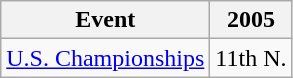<table class="wikitable">
<tr>
<th>Event</th>
<th>2005</th>
</tr>
<tr>
<td><a href='#'>U.S. Championships</a></td>
<td align="center">11th N.</td>
</tr>
</table>
